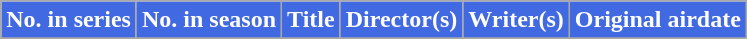<table class="wikitable plainrowheaders">
<tr style="color:white">
<th style="background: #4169E1;">No. in series</th>
<th style="background: #4169E1;">No. in season</th>
<th style="background: #4169E1;">Title</th>
<th style="background: #4169E1;">Director(s)</th>
<th style="background: #4169E1;">Writer(s)</th>
<th style="background: #4169E1;">Original airdate</th>
</tr>
<tr>
</tr>
</table>
